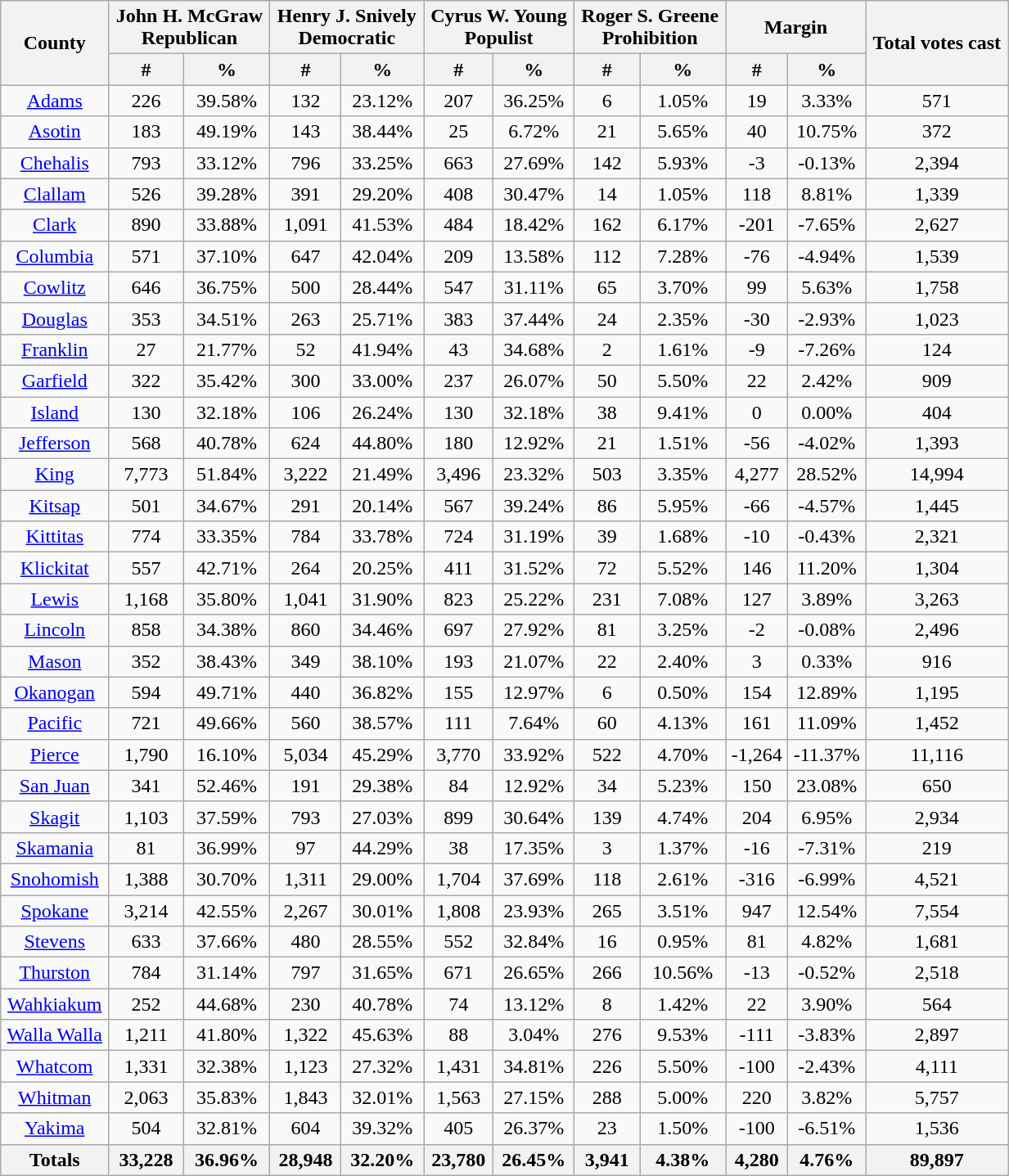<table width="65%" class="wikitable sortable">
<tr>
<th style="text-align:center;" rowspan="2">County</th>
<th style="text-align:center;" colspan="2">John H. McGraw<br>Republican</th>
<th style="text-align:center;" colspan="2">Henry J. Snively<br>Democratic</th>
<th style="text-align:center;" colspan="2">Cyrus W. Young<br>Populist</th>
<th style="text-align:center;" colspan="2">Roger S. Greene<br>Prohibition</th>
<th style="text-align:center;" colspan="2">Margin</th>
<th style="text-align:center;" rowspan="2">Total votes cast</th>
</tr>
<tr bgcolor="lightgrey">
<th style="text-align:center;" data-sort-type="number">#</th>
<th style="text-align:center;" data-sort-type="number">%</th>
<th style="text-align:center;" data-sort-type="number">#</th>
<th style="text-align:center;" data-sort-type="number">%</th>
<th style="text-align:center;" data-sort-type="number">#</th>
<th style="text-align:center;" data-sort-type="number">%</th>
<th style="text-align:center;" data-sort-type="number">#</th>
<th style="text-align:center;" data-sort-type="number">%</th>
<th style="text-align:center;" data-sort-type="number">#</th>
<th style="text-align:center;" data-sort-type="number">%</th>
</tr>
<tr style="text-align:center;">
<td><a href='#'>Adams</a></td>
<td>226</td>
<td>39.58%</td>
<td>132</td>
<td>23.12%</td>
<td>207</td>
<td>36.25%</td>
<td>6</td>
<td>1.05%</td>
<td>19</td>
<td>3.33%</td>
<td>571</td>
</tr>
<tr style="text-align:center;">
<td><a href='#'>Asotin</a></td>
<td>183</td>
<td>49.19%</td>
<td>143</td>
<td>38.44%</td>
<td>25</td>
<td>6.72%</td>
<td>21</td>
<td>5.65%</td>
<td>40</td>
<td>10.75%</td>
<td>372</td>
</tr>
<tr style="text-align:center;">
<td><a href='#'>Chehalis</a></td>
<td>793</td>
<td>33.12%</td>
<td>796</td>
<td>33.25%</td>
<td>663</td>
<td>27.69%</td>
<td>142</td>
<td>5.93%</td>
<td>-3</td>
<td>-0.13%</td>
<td>2,394</td>
</tr>
<tr style="text-align:center;">
<td><a href='#'>Clallam</a></td>
<td>526</td>
<td>39.28%</td>
<td>391</td>
<td>29.20%</td>
<td>408</td>
<td>30.47%</td>
<td>14</td>
<td>1.05%</td>
<td>118</td>
<td>8.81%</td>
<td>1,339</td>
</tr>
<tr style="text-align:center;">
<td><a href='#'>Clark</a></td>
<td>890</td>
<td>33.88%</td>
<td>1,091</td>
<td>41.53%</td>
<td>484</td>
<td>18.42%</td>
<td>162</td>
<td>6.17%</td>
<td>-201</td>
<td>-7.65%</td>
<td>2,627</td>
</tr>
<tr style="text-align:center;">
<td><a href='#'>Columbia</a></td>
<td>571</td>
<td>37.10%</td>
<td>647</td>
<td>42.04%</td>
<td>209</td>
<td>13.58%</td>
<td>112</td>
<td>7.28%</td>
<td>-76</td>
<td>-4.94%</td>
<td>1,539</td>
</tr>
<tr style="text-align:center;">
<td><a href='#'>Cowlitz</a></td>
<td>646</td>
<td>36.75%</td>
<td>500</td>
<td>28.44%</td>
<td>547</td>
<td>31.11%</td>
<td>65</td>
<td>3.70%</td>
<td>99</td>
<td>5.63%</td>
<td>1,758</td>
</tr>
<tr style="text-align:center;">
<td><a href='#'>Douglas</a></td>
<td>353</td>
<td>34.51%</td>
<td>263</td>
<td>25.71%</td>
<td>383</td>
<td>37.44%</td>
<td>24</td>
<td>2.35%</td>
<td>-30</td>
<td>-2.93%</td>
<td>1,023</td>
</tr>
<tr style="text-align:center;">
<td><a href='#'>Franklin</a></td>
<td>27</td>
<td>21.77%</td>
<td>52</td>
<td>41.94%</td>
<td>43</td>
<td>34.68%</td>
<td>2</td>
<td>1.61%</td>
<td>-9</td>
<td>-7.26%</td>
<td>124</td>
</tr>
<tr style="text-align:center;">
<td><a href='#'>Garfield</a></td>
<td>322</td>
<td>35.42%</td>
<td>300</td>
<td>33.00%</td>
<td>237</td>
<td>26.07%</td>
<td>50</td>
<td>5.50%</td>
<td>22</td>
<td>2.42%</td>
<td>909</td>
</tr>
<tr style="text-align:center;">
<td><a href='#'>Island</a></td>
<td>130</td>
<td>32.18%</td>
<td>106</td>
<td>26.24%</td>
<td>130</td>
<td>32.18%</td>
<td>38</td>
<td>9.41%</td>
<td>0</td>
<td>0.00%</td>
<td>404</td>
</tr>
<tr style="text-align:center;">
<td><a href='#'>Jefferson</a></td>
<td>568</td>
<td>40.78%</td>
<td>624</td>
<td>44.80%</td>
<td>180</td>
<td>12.92%</td>
<td>21</td>
<td>1.51%</td>
<td>-56</td>
<td>-4.02%</td>
<td>1,393</td>
</tr>
<tr style="text-align:center;">
<td><a href='#'>King</a></td>
<td>7,773</td>
<td>51.84%</td>
<td>3,222</td>
<td>21.49%</td>
<td>3,496</td>
<td>23.32%</td>
<td>503</td>
<td>3.35%</td>
<td>4,277</td>
<td>28.52%</td>
<td>14,994</td>
</tr>
<tr style="text-align:center;">
<td><a href='#'>Kitsap</a></td>
<td>501</td>
<td>34.67%</td>
<td>291</td>
<td>20.14%</td>
<td>567</td>
<td>39.24%</td>
<td>86</td>
<td>5.95%</td>
<td>-66</td>
<td>-4.57%</td>
<td>1,445</td>
</tr>
<tr style="text-align:center;">
<td><a href='#'>Kittitas</a></td>
<td>774</td>
<td>33.35%</td>
<td>784</td>
<td>33.78%</td>
<td>724</td>
<td>31.19%</td>
<td>39</td>
<td>1.68%</td>
<td>-10</td>
<td>-0.43%</td>
<td>2,321</td>
</tr>
<tr style="text-align:center;">
<td><a href='#'>Klickitat</a></td>
<td>557</td>
<td>42.71%</td>
<td>264</td>
<td>20.25%</td>
<td>411</td>
<td>31.52%</td>
<td>72</td>
<td>5.52%</td>
<td>146</td>
<td>11.20%</td>
<td>1,304</td>
</tr>
<tr style="text-align:center;">
<td><a href='#'>Lewis</a></td>
<td>1,168</td>
<td>35.80%</td>
<td>1,041</td>
<td>31.90%</td>
<td>823</td>
<td>25.22%</td>
<td>231</td>
<td>7.08%</td>
<td>127</td>
<td>3.89%</td>
<td>3,263</td>
</tr>
<tr style="text-align:center;">
<td><a href='#'>Lincoln</a></td>
<td>858</td>
<td>34.38%</td>
<td>860</td>
<td>34.46%</td>
<td>697</td>
<td>27.92%</td>
<td>81</td>
<td>3.25%</td>
<td>-2</td>
<td>-0.08%</td>
<td>2,496</td>
</tr>
<tr style="text-align:center;">
<td><a href='#'>Mason</a></td>
<td>352</td>
<td>38.43%</td>
<td>349</td>
<td>38.10%</td>
<td>193</td>
<td>21.07%</td>
<td>22</td>
<td>2.40%</td>
<td>3</td>
<td>0.33%</td>
<td>916</td>
</tr>
<tr style="text-align:center;">
<td><a href='#'>Okanogan</a></td>
<td>594</td>
<td>49.71%</td>
<td>440</td>
<td>36.82%</td>
<td>155</td>
<td>12.97%</td>
<td>6</td>
<td>0.50%</td>
<td>154</td>
<td>12.89%</td>
<td>1,195</td>
</tr>
<tr style="text-align:center;">
<td><a href='#'>Pacific</a></td>
<td>721</td>
<td>49.66%</td>
<td>560</td>
<td>38.57%</td>
<td>111</td>
<td>7.64%</td>
<td>60</td>
<td>4.13%</td>
<td>161</td>
<td>11.09%</td>
<td>1,452</td>
</tr>
<tr style="text-align:center;">
<td><a href='#'>Pierce</a></td>
<td>1,790</td>
<td>16.10%</td>
<td>5,034</td>
<td>45.29%</td>
<td>3,770</td>
<td>33.92%</td>
<td>522</td>
<td>4.70%</td>
<td>-1,264</td>
<td>-11.37%</td>
<td>11,116</td>
</tr>
<tr style="text-align:center;">
<td><a href='#'>San Juan</a></td>
<td>341</td>
<td>52.46%</td>
<td>191</td>
<td>29.38%</td>
<td>84</td>
<td>12.92%</td>
<td>34</td>
<td>5.23%</td>
<td>150</td>
<td>23.08%</td>
<td>650</td>
</tr>
<tr style="text-align:center;">
<td><a href='#'>Skagit</a></td>
<td>1,103</td>
<td>37.59%</td>
<td>793</td>
<td>27.03%</td>
<td>899</td>
<td>30.64%</td>
<td>139</td>
<td>4.74%</td>
<td>204</td>
<td>6.95%</td>
<td>2,934</td>
</tr>
<tr style="text-align:center;">
<td><a href='#'>Skamania</a></td>
<td>81</td>
<td>36.99%</td>
<td>97</td>
<td>44.29%</td>
<td>38</td>
<td>17.35%</td>
<td>3</td>
<td>1.37%</td>
<td>-16</td>
<td>-7.31%</td>
<td>219</td>
</tr>
<tr style="text-align:center;">
<td><a href='#'>Snohomish</a></td>
<td>1,388</td>
<td>30.70%</td>
<td>1,311</td>
<td>29.00%</td>
<td>1,704</td>
<td>37.69%</td>
<td>118</td>
<td>2.61%</td>
<td>-316</td>
<td>-6.99%</td>
<td>4,521</td>
</tr>
<tr style="text-align:center;">
<td><a href='#'>Spokane</a></td>
<td>3,214</td>
<td>42.55%</td>
<td>2,267</td>
<td>30.01%</td>
<td>1,808</td>
<td>23.93%</td>
<td>265</td>
<td>3.51%</td>
<td>947</td>
<td>12.54%</td>
<td>7,554</td>
</tr>
<tr style="text-align:center;">
<td><a href='#'>Stevens</a></td>
<td>633</td>
<td>37.66%</td>
<td>480</td>
<td>28.55%</td>
<td>552</td>
<td>32.84%</td>
<td>16</td>
<td>0.95%</td>
<td>81</td>
<td>4.82%</td>
<td>1,681</td>
</tr>
<tr style="text-align:center;">
<td><a href='#'>Thurston</a></td>
<td>784</td>
<td>31.14%</td>
<td>797</td>
<td>31.65%</td>
<td>671</td>
<td>26.65%</td>
<td>266</td>
<td>10.56%</td>
<td>-13</td>
<td>-0.52%</td>
<td>2,518</td>
</tr>
<tr style="text-align:center;">
<td><a href='#'>Wahkiakum</a></td>
<td>252</td>
<td>44.68%</td>
<td>230</td>
<td>40.78%</td>
<td>74</td>
<td>13.12%</td>
<td>8</td>
<td>1.42%</td>
<td>22</td>
<td>3.90%</td>
<td>564</td>
</tr>
<tr style="text-align:center;">
<td><a href='#'>Walla Walla</a></td>
<td>1,211</td>
<td>41.80%</td>
<td>1,322</td>
<td>45.63%</td>
<td>88</td>
<td>3.04%</td>
<td>276</td>
<td>9.53%</td>
<td>-111</td>
<td>-3.83%</td>
<td>2,897</td>
</tr>
<tr style="text-align:center;">
<td><a href='#'>Whatcom</a></td>
<td>1,331</td>
<td>32.38%</td>
<td>1,123</td>
<td>27.32%</td>
<td>1,431</td>
<td>34.81%</td>
<td>226</td>
<td>5.50%</td>
<td>-100</td>
<td>-2.43%</td>
<td>4,111</td>
</tr>
<tr style="text-align:center;">
<td><a href='#'>Whitman</a></td>
<td>2,063</td>
<td>35.83%</td>
<td>1,843</td>
<td>32.01%</td>
<td>1,563</td>
<td>27.15%</td>
<td>288</td>
<td>5.00%</td>
<td>220</td>
<td>3.82%</td>
<td>5,757</td>
</tr>
<tr style="text-align:center;">
<td><a href='#'>Yakima</a></td>
<td>504</td>
<td>32.81%</td>
<td>604</td>
<td>39.32%</td>
<td>405</td>
<td>26.37%</td>
<td>23</td>
<td>1.50%</td>
<td>-100</td>
<td>-6.51%</td>
<td>1,536</td>
</tr>
<tr>
<th>Totals</th>
<th>33,228</th>
<th>36.96%</th>
<th>28,948</th>
<th>32.20%</th>
<th>23,780</th>
<th>26.45%</th>
<th>3,941</th>
<th>4.38%</th>
<th>4,280</th>
<th>4.76%</th>
<th>89,897</th>
</tr>
</table>
